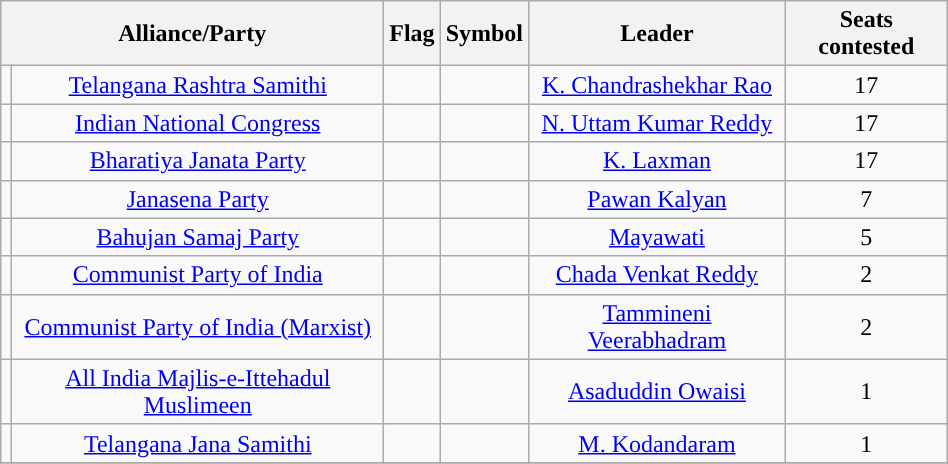<table class="wikitable sortable" width="50%" style="text-align:center;">
<tr>
<th colspan=4>Alliance/Party</th>
<th>Flag</th>
<th>Symbol</th>
<th>Leader</th>
<th colspan=4>Seats contested</th>
</tr>
<tr>
<td style="text-align:center; background:"></td>
<td colspan=3><a href='#'>Telangana Rashtra Samithi</a></td>
<td></td>
<td></td>
<td><a href='#'>K. Chandrashekhar Rao</a></td>
<td colspan=3>17</td>
</tr>
<tr>
<td style="text-align:center; background:"></td>
<td colspan=3><a href='#'>Indian National Congress</a></td>
<td></td>
<td></td>
<td><a href='#'>N. Uttam Kumar Reddy</a></td>
<td colspan=3>17</td>
</tr>
<tr>
<td style="text-align:center; background:"></td>
<td colspan=3><a href='#'>Bharatiya Janata Party</a></td>
<td></td>
<td></td>
<td><a href='#'>K. Laxman</a></td>
<td colspan=3>17</td>
</tr>
<tr>
<td style="text-align:center; background:"></td>
<td colspan=3><a href='#'>Janasena Party</a></td>
<td></td>
<td></td>
<td><a href='#'>Pawan Kalyan</a></td>
<td colspan=3>7</td>
</tr>
<tr>
<td style="text-align:center; background:"></td>
<td colspan=3><a href='#'>Bahujan Samaj Party</a></td>
<td></td>
<td></td>
<td><a href='#'>Mayawati</a></td>
<td colspan=3>5</td>
</tr>
<tr>
<td style="text-align:center; background:"></td>
<td colspan=3><a href='#'>Communist Party of India</a></td>
<td></td>
<td></td>
<td><a href='#'>Chada Venkat Reddy</a></td>
<td colspan=3>2</td>
</tr>
<tr>
<td style="text-align:center; background:"></td>
<td colspan=3><a href='#'>Communist Party of India (Marxist)</a></td>
<td></td>
<td></td>
<td><a href='#'>Tammineni Veerabhadram</a></td>
<td colspan=3>2</td>
</tr>
<tr>
<td style="text-align:center; background:"></td>
<td colspan=3><a href='#'>All India Majlis-e-Ittehadul Muslimeen</a></td>
<td></td>
<td></td>
<td><a href='#'>Asaduddin Owaisi</a></td>
<td colspan=3>1</td>
</tr>
<tr>
<td style="text-align:center; background:"></td>
<td colspan=3><a href='#'>Telangana Jana Samithi</a></td>
<td></td>
<td></td>
<td><a href='#'>M. Kodandaram</a></td>
<td colspan=3>1</td>
</tr>
<tr>
</tr>
</table>
